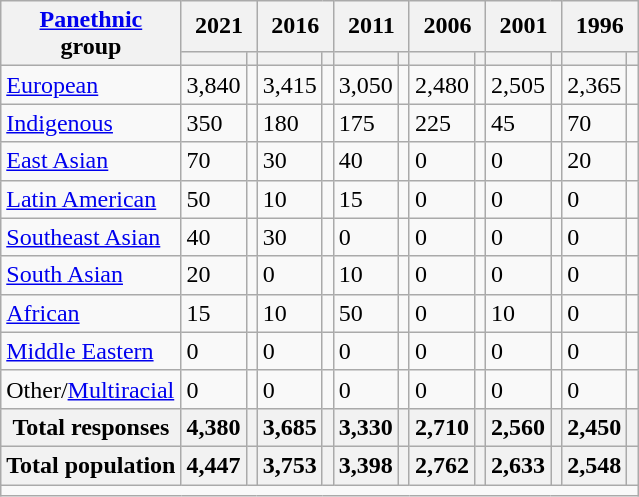<table class="wikitable collapsible sortable">
<tr>
<th rowspan="2"><a href='#'>Panethnic</a><br>group</th>
<th colspan="2">2021</th>
<th colspan="2">2016</th>
<th colspan="2">2011</th>
<th colspan="2">2006</th>
<th colspan="2">2001</th>
<th colspan="2">1996</th>
</tr>
<tr>
<th><a href='#'></a></th>
<th></th>
<th></th>
<th></th>
<th></th>
<th></th>
<th></th>
<th></th>
<th></th>
<th></th>
<th></th>
<th></th>
</tr>
<tr>
<td><a href='#'>European</a></td>
<td>3,840</td>
<td></td>
<td>3,415</td>
<td></td>
<td>3,050</td>
<td></td>
<td>2,480</td>
<td></td>
<td>2,505</td>
<td></td>
<td>2,365</td>
<td></td>
</tr>
<tr>
<td><a href='#'>Indigenous</a></td>
<td>350</td>
<td></td>
<td>180</td>
<td></td>
<td>175</td>
<td></td>
<td>225</td>
<td></td>
<td>45</td>
<td></td>
<td>70</td>
<td></td>
</tr>
<tr>
<td><a href='#'>East Asian</a></td>
<td>70</td>
<td></td>
<td>30</td>
<td></td>
<td>40</td>
<td></td>
<td>0</td>
<td></td>
<td>0</td>
<td></td>
<td>20</td>
<td></td>
</tr>
<tr>
<td><a href='#'>Latin American</a></td>
<td>50</td>
<td></td>
<td>10</td>
<td></td>
<td>15</td>
<td></td>
<td>0</td>
<td></td>
<td>0</td>
<td></td>
<td>0</td>
<td></td>
</tr>
<tr>
<td><a href='#'>Southeast Asian</a></td>
<td>40</td>
<td></td>
<td>30</td>
<td></td>
<td>0</td>
<td></td>
<td>0</td>
<td></td>
<td>0</td>
<td></td>
<td>0</td>
<td></td>
</tr>
<tr>
<td><a href='#'>South Asian</a></td>
<td>20</td>
<td></td>
<td>0</td>
<td></td>
<td>10</td>
<td></td>
<td>0</td>
<td></td>
<td>0</td>
<td></td>
<td>0</td>
<td></td>
</tr>
<tr>
<td><a href='#'>African</a></td>
<td>15</td>
<td></td>
<td>10</td>
<td></td>
<td>50</td>
<td></td>
<td>0</td>
<td></td>
<td>10</td>
<td></td>
<td>0</td>
<td></td>
</tr>
<tr>
<td><a href='#'>Middle Eastern</a></td>
<td>0</td>
<td></td>
<td>0</td>
<td></td>
<td>0</td>
<td></td>
<td>0</td>
<td></td>
<td>0</td>
<td></td>
<td>0</td>
<td></td>
</tr>
<tr>
<td>Other/<a href='#'>Multiracial</a></td>
<td>0</td>
<td></td>
<td>0</td>
<td></td>
<td>0</td>
<td></td>
<td>0</td>
<td></td>
<td>0</td>
<td></td>
<td>0</td>
<td></td>
</tr>
<tr>
<th>Total responses</th>
<th>4,380</th>
<th></th>
<th>3,685</th>
<th></th>
<th>3,330</th>
<th></th>
<th>2,710</th>
<th></th>
<th>2,560</th>
<th></th>
<th>2,450</th>
<th></th>
</tr>
<tr>
<th>Total population</th>
<th>4,447</th>
<th></th>
<th>3,753</th>
<th></th>
<th>3,398</th>
<th></th>
<th>2,762</th>
<th></th>
<th>2,633</th>
<th></th>
<th>2,548</th>
<th></th>
</tr>
<tr class="sortbottom">
<td colspan="15"></td>
</tr>
</table>
